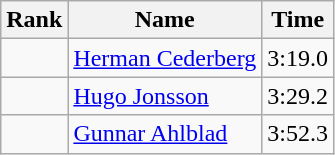<table class="wikitable" style="text-align:center">
<tr>
<th>Rank</th>
<th>Name</th>
<th>Time</th>
</tr>
<tr>
<td></td>
<td align=left><a href='#'>Herman Cederberg</a></td>
<td>3:19.0</td>
</tr>
<tr>
<td></td>
<td align=left><a href='#'>Hugo Jonsson</a></td>
<td>3:29.2</td>
</tr>
<tr>
<td></td>
<td align=left><a href='#'>Gunnar Ahlblad</a></td>
<td>3:52.3</td>
</tr>
</table>
